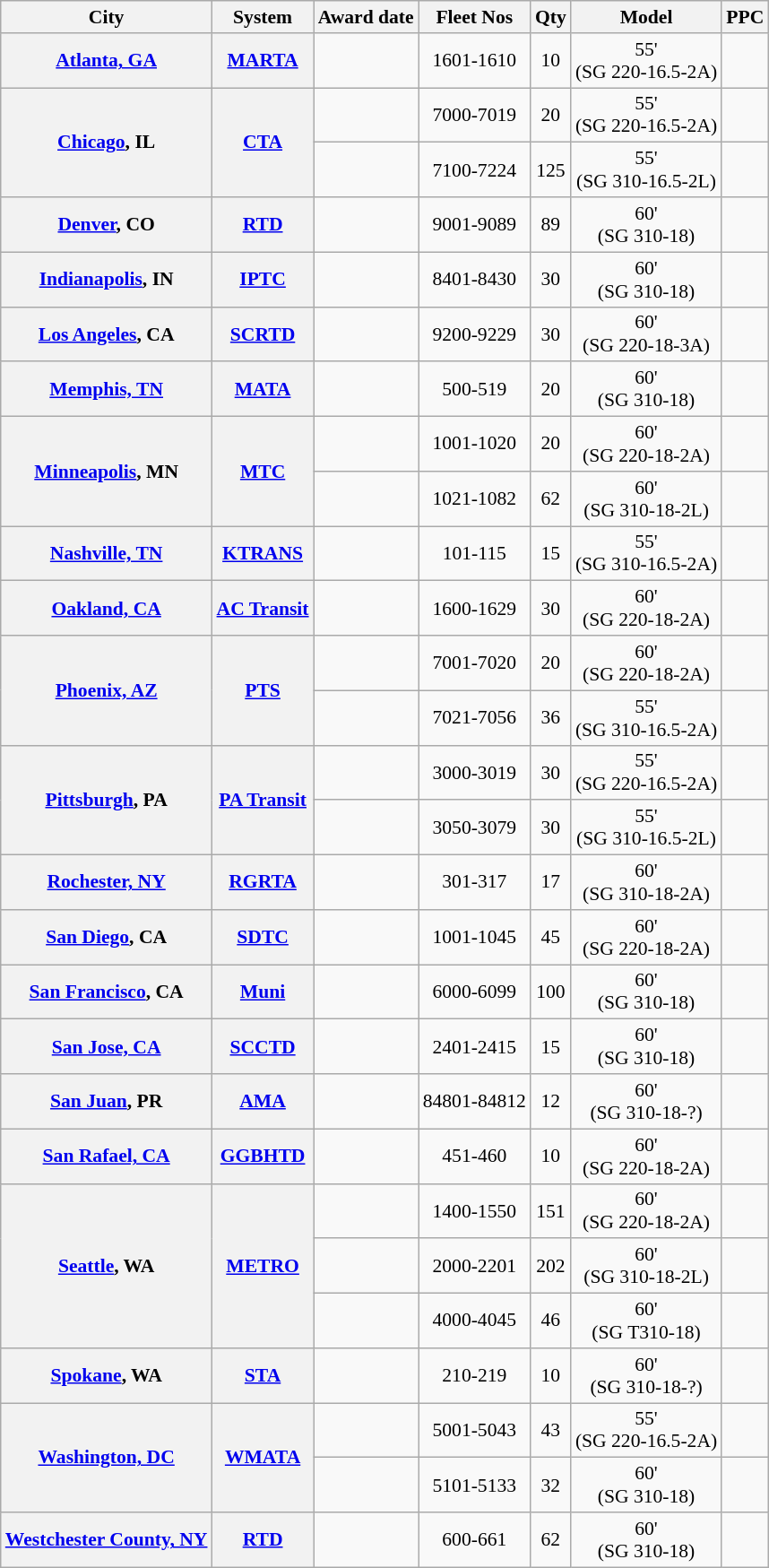<table class="wikitable sortable" style="text-align:center;font-size:90%;">
<tr>
<th>City</th>
<th>System</th>
<th>Award date</th>
<th>Fleet Nos</th>
<th>Qty</th>
<th>Model</th>
<th>PPC</th>
</tr>
<tr>
<th><a href='#'>Atlanta, GA</a></th>
<th><a href='#'>MARTA</a></th>
<td></td>
<td>1601-1610</td>
<td>10</td>
<td>55'<br>(SG 220-16.5-2A)</td>
<td></td>
</tr>
<tr>
<th rowspan=2><a href='#'>Chicago</a>, IL</th>
<th rowspan=2><a href='#'>CTA</a></th>
<td></td>
<td>7000-7019</td>
<td>20</td>
<td>55'<br>(SG 220-16.5-2A)</td>
<td></td>
</tr>
<tr>
<td></td>
<td>7100-7224</td>
<td>125</td>
<td>55'<br>(SG 310-16.5-2L)</td>
<td></td>
</tr>
<tr>
<th><a href='#'>Denver</a>, CO</th>
<th><a href='#'>RTD</a></th>
<td></td>
<td>9001-9089</td>
<td>89</td>
<td>60'<br>(SG 310-18)</td>
<td></td>
</tr>
<tr>
<th><a href='#'>Indianapolis</a>, IN</th>
<th><a href='#'>IPTC</a></th>
<td></td>
<td>8401-8430</td>
<td>30</td>
<td>60'<br>(SG 310-18)</td>
<td></td>
</tr>
<tr>
<th><a href='#'>Los Angeles</a>, CA</th>
<th><a href='#'>SCRTD</a></th>
<td></td>
<td>9200-9229</td>
<td>30</td>
<td>60'<br>(SG 220-18-3A)</td>
<td></td>
</tr>
<tr>
<th><a href='#'>Memphis, TN</a></th>
<th><a href='#'>MATA</a></th>
<td></td>
<td>500-519</td>
<td>20</td>
<td>60'<br>(SG 310-18)</td>
<td></td>
</tr>
<tr>
<th rowspan=2><a href='#'>Minneapolis</a>, MN</th>
<th rowspan=2><a href='#'>MTC</a></th>
<td></td>
<td>1001-1020</td>
<td>20</td>
<td>60'<br>(SG 220-18-2A)</td>
<td></td>
</tr>
<tr>
<td></td>
<td>1021-1082</td>
<td>62</td>
<td>60'<br>(SG 310-18-2L)</td>
<td></td>
</tr>
<tr>
<th><a href='#'>Nashville, TN</a></th>
<th><a href='#'>KTRANS</a></th>
<td></td>
<td>101-115</td>
<td>15</td>
<td>55'<br>(SG 310-16.5-2A)</td>
<td></td>
</tr>
<tr>
<th><a href='#'>Oakland, CA</a></th>
<th><a href='#'>AC Transit</a></th>
<td></td>
<td>1600-1629</td>
<td>30</td>
<td>60'<br>(SG 220-18-2A)</td>
<td></td>
</tr>
<tr>
<th rowspan=2><a href='#'>Phoenix, AZ</a></th>
<th rowspan=2><a href='#'>PTS</a></th>
<td></td>
<td>7001-7020</td>
<td>20</td>
<td>60'<br>(SG 220-18-2A)</td>
<td></td>
</tr>
<tr>
<td></td>
<td>7021-7056</td>
<td>36</td>
<td>55'<br>(SG 310-16.5-2A)</td>
<td></td>
</tr>
<tr>
<th rowspan=2><a href='#'>Pittsburgh</a>, PA</th>
<th rowspan=2><a href='#'>PA Transit</a></th>
<td></td>
<td>3000-3019</td>
<td>30</td>
<td>55'<br>(SG 220-16.5-2A)</td>
<td></td>
</tr>
<tr>
<td></td>
<td>3050-3079</td>
<td>30</td>
<td>55'<br>(SG 310-16.5-2L)</td>
<td></td>
</tr>
<tr>
<th><a href='#'>Rochester, NY</a></th>
<th><a href='#'>RGRTA</a></th>
<td></td>
<td>301-317</td>
<td>17</td>
<td>60'<br>(SG 310-18-2A)</td>
<td></td>
</tr>
<tr>
<th><a href='#'>San Diego</a>, CA</th>
<th><a href='#'>SDTC</a></th>
<td></td>
<td>1001-1045</td>
<td>45</td>
<td>60'<br>(SG 220-18-2A)</td>
<td></td>
</tr>
<tr>
<th><a href='#'>San Francisco</a>, CA</th>
<th><a href='#'>Muni</a></th>
<td></td>
<td>6000-6099</td>
<td>100</td>
<td>60'<br>(SG 310-18)</td>
<td></td>
</tr>
<tr>
<th><a href='#'>San Jose, CA</a></th>
<th><a href='#'>SCCTD</a></th>
<td></td>
<td>2401-2415</td>
<td>15</td>
<td>60'<br>(SG 310-18)</td>
<td></td>
</tr>
<tr>
<th><a href='#'>San Juan</a>, PR</th>
<th><a href='#'>AMA</a></th>
<td></td>
<td>84801-84812</td>
<td>12</td>
<td>60'<br>(SG 310-18-?)</td>
<td></td>
</tr>
<tr>
<th><a href='#'>San Rafael, CA</a></th>
<th><a href='#'>GGBHTD</a></th>
<td></td>
<td>451-460</td>
<td>10</td>
<td>60'<br>(SG 220-18-2A)</td>
<td></td>
</tr>
<tr>
<th rowspan=3><a href='#'>Seattle</a>, WA</th>
<th rowspan=3><a href='#'>METRO</a></th>
<td></td>
<td>1400-1550</td>
<td>151</td>
<td>60'<br>(SG 220-18-2A)</td>
<td></td>
</tr>
<tr>
<td></td>
<td>2000-2201</td>
<td>202</td>
<td>60'<br>(SG 310-18-2L)</td>
<td></td>
</tr>
<tr>
<td></td>
<td>4000-4045</td>
<td>46</td>
<td>60'<br>(SG T310-18)</td>
<td></td>
</tr>
<tr>
<th><a href='#'>Spokane</a>, WA</th>
<th><a href='#'>STA</a></th>
<td></td>
<td>210-219</td>
<td>10</td>
<td>60'<br>(SG 310-18-?)</td>
<td></td>
</tr>
<tr>
<th rowspan=2><a href='#'>Washington, DC</a></th>
<th rowspan=2><a href='#'>WMATA</a></th>
<td></td>
<td>5001-5043</td>
<td>43</td>
<td>55'<br>(SG 220-16.5-2A)</td>
<td></td>
</tr>
<tr>
<td></td>
<td>5101-5133</td>
<td>32</td>
<td>60'<br>(SG 310-18)</td>
<td></td>
</tr>
<tr>
<th><a href='#'>Westchester County, NY</a></th>
<th><a href='#'>RTD</a></th>
<td></td>
<td>600-661</td>
<td>62</td>
<td>60'<br>(SG 310-18)</td>
<td></td>
</tr>
</table>
